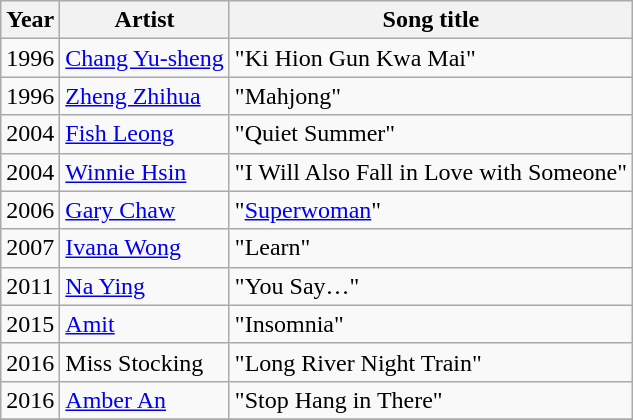<table class="wikitable sortable">
<tr>
<th>Year</th>
<th>Artist</th>
<th>Song title</th>
</tr>
<tr>
<td>1996</td>
<td><a href='#'>Chang Yu-sheng</a></td>
<td>"Ki Hion Gun Kwa Mai"</td>
</tr>
<tr>
<td>1996</td>
<td><a href='#'>Zheng Zhihua</a></td>
<td>"Mahjong"</td>
</tr>
<tr>
<td>2004</td>
<td><a href='#'>Fish Leong</a></td>
<td>"Quiet Summer"</td>
</tr>
<tr>
<td>2004</td>
<td><a href='#'>Winnie Hsin</a></td>
<td>"I Will Also Fall in Love with Someone"</td>
</tr>
<tr>
<td>2006</td>
<td><a href='#'>Gary Chaw</a></td>
<td>"<a href='#'>Superwoman</a>"</td>
</tr>
<tr>
<td>2007</td>
<td><a href='#'>Ivana Wong</a></td>
<td>"Learn"</td>
</tr>
<tr>
<td>2011</td>
<td><a href='#'>Na Ying</a></td>
<td>"You Say…"</td>
</tr>
<tr>
<td>2015</td>
<td><a href='#'>Amit</a></td>
<td>"Insomnia"</td>
</tr>
<tr>
<td>2016</td>
<td>Miss Stocking</td>
<td>"Long River Night Train"</td>
</tr>
<tr>
<td>2016</td>
<td><a href='#'>Amber An</a></td>
<td>"Stop Hang in There"</td>
</tr>
<tr>
</tr>
</table>
